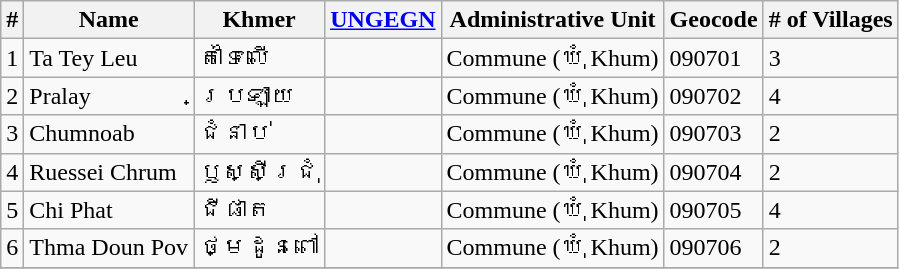<table class="wikitable sortable">
<tr>
<th>#</th>
<th>Name</th>
<th>Khmer</th>
<th><a href='#'>UNGEGN</a></th>
<th>Administrative Unit</th>
<th>Geocode</th>
<th># of Villages</th>
</tr>
<tr>
<td>1</td>
<td>Ta Tey Leu</td>
<td>តាទៃលើ</td>
<td></td>
<td>Commune (ឃុំ Khum)</td>
<td>090701</td>
<td>3</td>
</tr>
<tr>
<td>2</td>
<td>Pralay</td>
<td>ប្រឡាយ</td>
<td></td>
<td>Commune (ឃុំ Khum)</td>
<td>090702</td>
<td>4</td>
</tr>
<tr>
<td>3</td>
<td>Chumnoab</td>
<td>ជំនាប់</td>
<td></td>
<td>Commune (ឃុំ Khum)</td>
<td>090703</td>
<td>2</td>
</tr>
<tr>
<td>4</td>
<td>Ruessei Chrum</td>
<td>ឫស្សីជ្រុំ</td>
<td></td>
<td>Commune (ឃុំ Khum)</td>
<td>090704</td>
<td>2</td>
</tr>
<tr>
<td>5</td>
<td>Chi Phat</td>
<td>ជីផាត</td>
<td></td>
<td>Commune (ឃុំ Khum)</td>
<td>090705</td>
<td>4</td>
</tr>
<tr>
<td>6</td>
<td>Thma Doun Pov</td>
<td>ថ្មដូនពៅ</td>
<td></td>
<td>Commune (ឃុំ Khum)</td>
<td>090706</td>
<td>2</td>
</tr>
<tr>
</tr>
</table>
